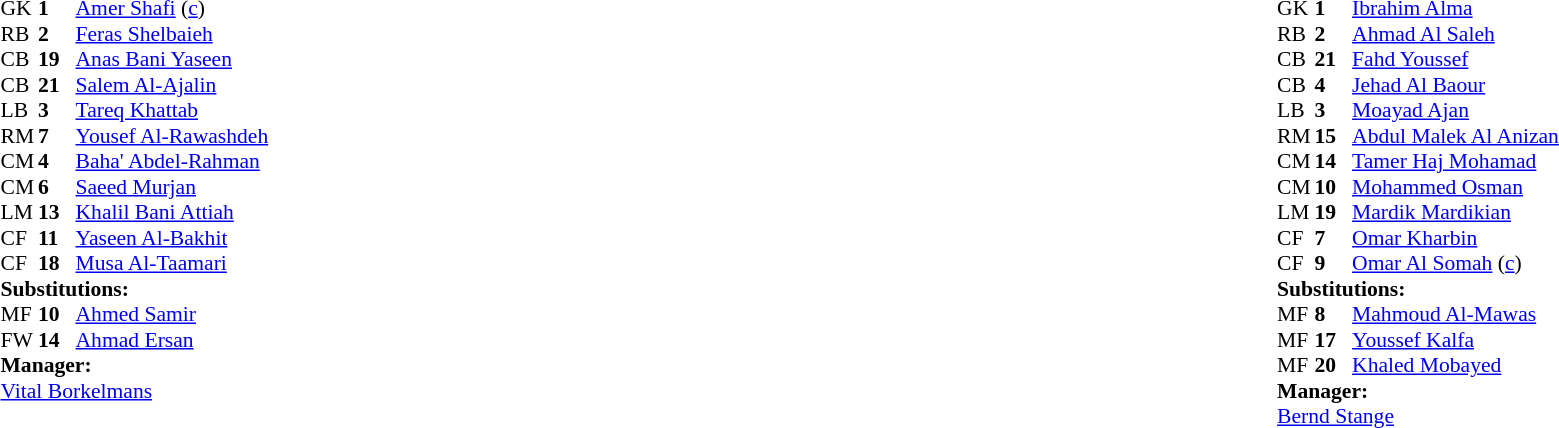<table width="100%">
<tr>
<td valign="top" width="40%"><br><table style="font-size:90%" cellspacing="0" cellpadding="0">
<tr>
<th width=25></th>
<th width=25></th>
</tr>
<tr>
<td>GK</td>
<td><strong>1</strong></td>
<td><a href='#'>Amer Shafi</a> (<a href='#'>c</a>)</td>
</tr>
<tr>
<td>RB</td>
<td><strong>2</strong></td>
<td><a href='#'>Feras Shelbaieh</a></td>
</tr>
<tr>
<td>CB</td>
<td><strong>19</strong></td>
<td><a href='#'>Anas Bani Yaseen</a></td>
</tr>
<tr>
<td>CB</td>
<td><strong>21</strong></td>
<td><a href='#'>Salem Al-Ajalin</a></td>
</tr>
<tr>
<td>LB</td>
<td><strong>3</strong></td>
<td><a href='#'>Tareq Khattab</a></td>
</tr>
<tr>
<td>RM</td>
<td><strong>7</strong></td>
<td><a href='#'>Yousef Al-Rawashdeh</a></td>
<td></td>
<td></td>
</tr>
<tr>
<td>CM</td>
<td><strong>4</strong></td>
<td><a href='#'>Baha' Abdel-Rahman</a></td>
</tr>
<tr>
<td>CM</td>
<td><strong>6</strong></td>
<td><a href='#'>Saeed Murjan</a></td>
</tr>
<tr>
<td>LM</td>
<td><strong>13</strong></td>
<td><a href='#'>Khalil Bani Attiah</a></td>
</tr>
<tr>
<td>CF</td>
<td><strong>11</strong></td>
<td><a href='#'>Yaseen Al-Bakhit</a></td>
</tr>
<tr>
<td>CF</td>
<td><strong>18</strong></td>
<td><a href='#'>Musa Al-Taamari</a></td>
<td></td>
<td></td>
</tr>
<tr>
<td colspan=3><strong>Substitutions:</strong></td>
</tr>
<tr>
<td>MF</td>
<td><strong>10</strong></td>
<td><a href='#'>Ahmed Samir</a></td>
<td></td>
<td></td>
</tr>
<tr>
<td>FW</td>
<td><strong>14</strong></td>
<td><a href='#'>Ahmad Ersan</a></td>
<td></td>
<td></td>
</tr>
<tr>
<td colspan=3><strong>Manager:</strong></td>
</tr>
<tr>
<td colspan=3> <a href='#'>Vital Borkelmans</a></td>
</tr>
</table>
</td>
<td valign="top"></td>
<td valign="top" width="50%"><br><table style="font-size:90%; margin:auto" cellspacing="0" cellpadding="0">
<tr>
<th width=25></th>
<th width=25></th>
</tr>
<tr>
<td>GK</td>
<td><strong>1</strong></td>
<td><a href='#'>Ibrahim Alma</a></td>
</tr>
<tr>
<td>RB</td>
<td><strong>2</strong></td>
<td><a href='#'>Ahmad Al Saleh</a></td>
</tr>
<tr>
<td>CB</td>
<td><strong>21</strong></td>
<td><a href='#'>Fahd Youssef</a></td>
<td></td>
<td></td>
</tr>
<tr>
<td>CB</td>
<td><strong>4</strong></td>
<td><a href='#'>Jehad Al Baour</a></td>
<td></td>
<td></td>
</tr>
<tr>
<td>LB</td>
<td><strong>3</strong></td>
<td><a href='#'>Moayad Ajan</a></td>
</tr>
<tr>
<td>RM</td>
<td><strong>15</strong></td>
<td><a href='#'>Abdul Malek Al Anizan</a></td>
<td></td>
</tr>
<tr>
<td>CM</td>
<td><strong>14</strong></td>
<td><a href='#'>Tamer Haj Mohamad</a></td>
</tr>
<tr>
<td>CM</td>
<td><strong>10</strong></td>
<td><a href='#'>Mohammed Osman</a></td>
</tr>
<tr>
<td>LM</td>
<td><strong>19</strong></td>
<td><a href='#'>Mardik Mardikian</a></td>
<td></td>
<td></td>
</tr>
<tr>
<td>CF</td>
<td><strong>7</strong></td>
<td><a href='#'>Omar Kharbin</a></td>
</tr>
<tr>
<td>CF</td>
<td><strong>9</strong></td>
<td><a href='#'>Omar Al Somah</a> (<a href='#'>c</a>)</td>
</tr>
<tr>
<td colspan=3><strong>Substitutions:</strong></td>
</tr>
<tr>
<td>MF</td>
<td><strong>8</strong></td>
<td><a href='#'>Mahmoud Al-Mawas</a></td>
<td></td>
<td></td>
</tr>
<tr>
<td>MF</td>
<td><strong>17</strong></td>
<td><a href='#'>Youssef Kalfa</a></td>
<td></td>
<td></td>
</tr>
<tr>
<td>MF</td>
<td><strong>20</strong></td>
<td><a href='#'>Khaled Mobayed</a></td>
<td></td>
<td></td>
</tr>
<tr>
<td colspan=3><strong>Manager:</strong></td>
</tr>
<tr>
<td colspan=3> <a href='#'>Bernd Stange</a></td>
</tr>
</table>
</td>
</tr>
</table>
